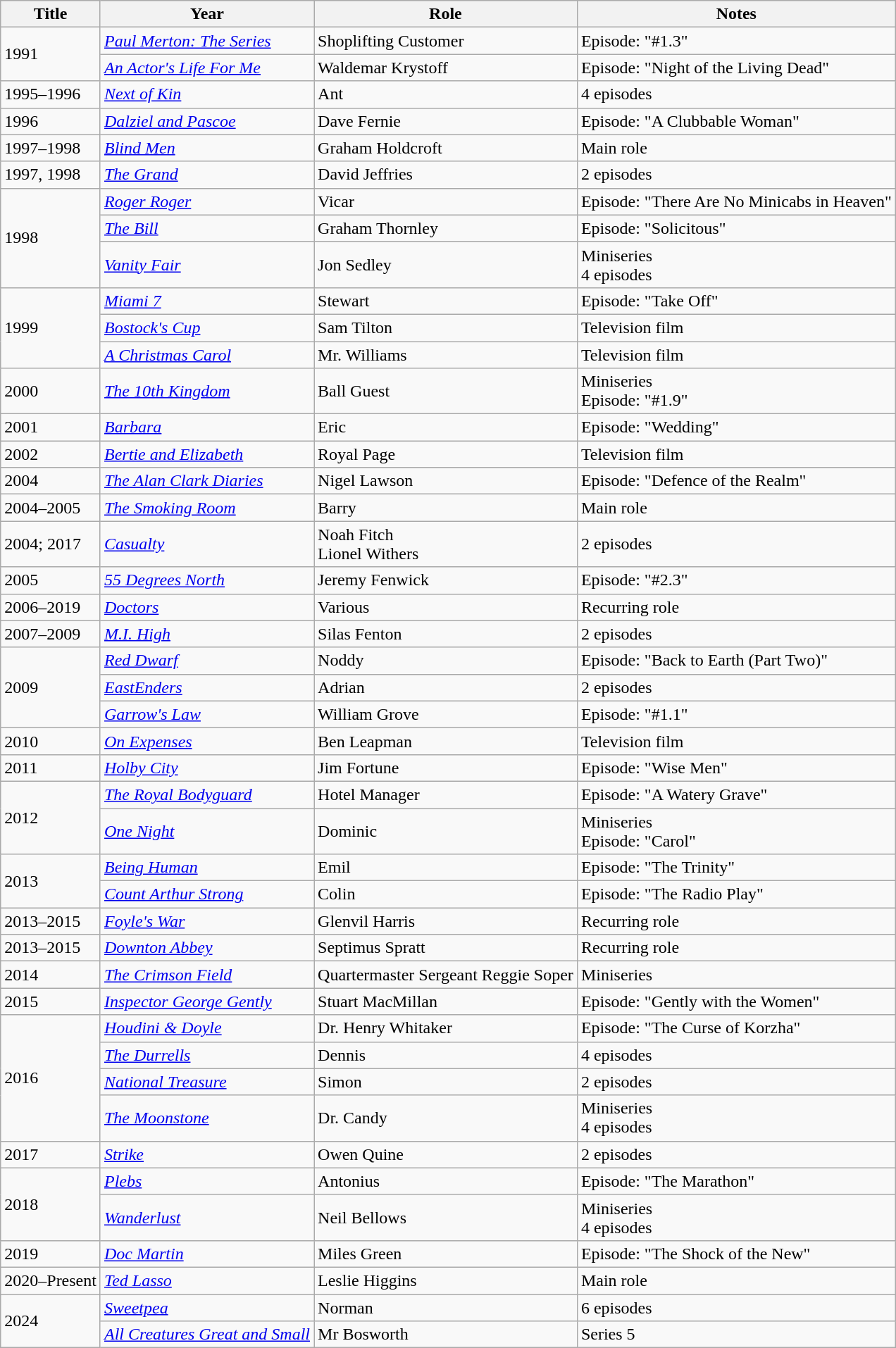<table class="wikitable sortable plainrowheaders unsortable">
<tr>
<th>Title</th>
<th>Year</th>
<th>Role</th>
<th class="unsortable">Notes</th>
</tr>
<tr>
<td rowspan="2">1991</td>
<td><em><a href='#'>Paul Merton: The Series</a></em></td>
<td>Shoplifting Customer</td>
<td>Episode: "#1.3"</td>
</tr>
<tr>
<td><em><a href='#'>An Actor's Life For Me</a></em></td>
<td>Waldemar Krystoff</td>
<td>Episode: "Night of the Living Dead"</td>
</tr>
<tr>
<td>1995–1996</td>
<td><em><a href='#'>Next of Kin</a></em></td>
<td>Ant</td>
<td>4 episodes</td>
</tr>
<tr>
<td>1996</td>
<td><em><a href='#'>Dalziel and Pascoe</a></em></td>
<td>Dave Fernie</td>
<td>Episode: "A Clubbable Woman"</td>
</tr>
<tr>
<td>1997–1998</td>
<td><em><a href='#'>Blind Men</a></em></td>
<td>Graham Holdcroft</td>
<td>Main role</td>
</tr>
<tr>
<td>1997, 1998</td>
<td><em><a href='#'>The Grand</a></em></td>
<td>David Jeffries</td>
<td>2 episodes</td>
</tr>
<tr>
<td rowspan="3">1998</td>
<td><em><a href='#'>Roger Roger</a></em></td>
<td>Vicar</td>
<td>Episode: "There Are No Minicabs in Heaven"</td>
</tr>
<tr>
<td><em><a href='#'>The Bill</a></em></td>
<td>Graham Thornley</td>
<td>Episode: "Solicitous"</td>
</tr>
<tr>
<td><em><a href='#'>Vanity Fair</a></em></td>
<td>Jon Sedley</td>
<td>Miniseries<br>4 episodes</td>
</tr>
<tr>
<td rowspan="3">1999</td>
<td><em><a href='#'>Miami 7</a></em></td>
<td>Stewart</td>
<td>Episode: "Take Off"</td>
</tr>
<tr>
<td><em><a href='#'>Bostock's Cup</a></em></td>
<td>Sam Tilton</td>
<td>Television film</td>
</tr>
<tr>
<td><em><a href='#'>A Christmas Carol</a></em></td>
<td>Mr. Williams</td>
<td>Television film</td>
</tr>
<tr>
<td>2000</td>
<td><em><a href='#'>The 10th Kingdom</a></em></td>
<td>Ball Guest</td>
<td>Miniseries<br>Episode: "#1.9"</td>
</tr>
<tr>
<td>2001</td>
<td><em><a href='#'>Barbara</a></em></td>
<td>Eric</td>
<td>Episode: "Wedding"</td>
</tr>
<tr>
<td>2002</td>
<td><em><a href='#'>Bertie and Elizabeth</a></em></td>
<td>Royal Page</td>
<td>Television film</td>
</tr>
<tr>
<td>2004</td>
<td><em><a href='#'>The Alan Clark Diaries</a></em></td>
<td>Nigel Lawson</td>
<td>Episode: "Defence of the Realm"</td>
</tr>
<tr>
<td>2004–2005</td>
<td><em><a href='#'>The Smoking Room</a></em></td>
<td>Barry</td>
<td>Main role</td>
</tr>
<tr>
<td>2004; 2017</td>
<td><em><a href='#'>Casualty</a></em></td>
<td>Noah Fitch<br>Lionel Withers</td>
<td>2 episodes</td>
</tr>
<tr>
<td>2005</td>
<td><em><a href='#'>55 Degrees North</a></em></td>
<td>Jeremy Fenwick</td>
<td>Episode: "#2.3"</td>
</tr>
<tr>
<td>2006–2019</td>
<td><em><a href='#'>Doctors</a></em></td>
<td>Various</td>
<td>Recurring role</td>
</tr>
<tr>
<td>2007–2009</td>
<td><em><a href='#'>M.I. High</a></em></td>
<td>Silas Fenton</td>
<td>2 episodes</td>
</tr>
<tr>
<td rowspan="3">2009</td>
<td><em><a href='#'>Red Dwarf</a></em></td>
<td>Noddy</td>
<td>Episode: "Back to Earth (Part Two)"</td>
</tr>
<tr>
<td><em><a href='#'>EastEnders</a></em></td>
<td>Adrian</td>
<td>2 episodes</td>
</tr>
<tr>
<td><em><a href='#'>Garrow's Law</a></em></td>
<td>William Grove</td>
<td>Episode: "#1.1"</td>
</tr>
<tr>
<td>2010</td>
<td><em><a href='#'>On Expenses</a></em></td>
<td>Ben Leapman</td>
<td>Television film</td>
</tr>
<tr>
<td>2011</td>
<td><em><a href='#'>Holby City</a></em></td>
<td>Jim Fortune</td>
<td>Episode: "Wise Men"</td>
</tr>
<tr>
<td rowspan="2">2012</td>
<td><em><a href='#'>The Royal Bodyguard</a></em></td>
<td>Hotel Manager</td>
<td>Episode: "A Watery Grave"</td>
</tr>
<tr>
<td><em><a href='#'>One Night</a></em></td>
<td>Dominic</td>
<td>Miniseries<br>Episode: "Carol"</td>
</tr>
<tr>
<td rowspan="2">2013</td>
<td><em><a href='#'>Being Human</a></em></td>
<td>Emil</td>
<td>Episode: "The Trinity"</td>
</tr>
<tr>
<td><em><a href='#'>Count Arthur Strong</a></em></td>
<td>Colin</td>
<td>Episode: "The Radio Play"</td>
</tr>
<tr>
<td>2013–2015</td>
<td><em><a href='#'>Foyle's War</a></em></td>
<td>Glenvil Harris</td>
<td>Recurring role</td>
</tr>
<tr>
<td>2013–2015</td>
<td><em><a href='#'>Downton Abbey</a></em></td>
<td>Septimus Spratt</td>
<td>Recurring role</td>
</tr>
<tr>
<td>2014</td>
<td><em><a href='#'>The Crimson Field</a></em></td>
<td>Quartermaster Sergeant Reggie Soper</td>
<td>Miniseries</td>
</tr>
<tr>
<td>2015</td>
<td><em><a href='#'>Inspector George Gently</a></em></td>
<td>Stuart MacMillan</td>
<td>Episode: "Gently with the Women"</td>
</tr>
<tr>
<td rowspan="4">2016</td>
<td><em><a href='#'>Houdini & Doyle</a></em></td>
<td>Dr. Henry Whitaker</td>
<td>Episode: "The Curse of Korzha"</td>
</tr>
<tr>
<td><em><a href='#'>The Durrells</a></em></td>
<td>Dennis</td>
<td>4 episodes</td>
</tr>
<tr>
<td><em><a href='#'>National Treasure</a></em></td>
<td>Simon</td>
<td>2 episodes</td>
</tr>
<tr>
<td><em><a href='#'>The Moonstone</a></em></td>
<td>Dr. Candy</td>
<td>Miniseries<br>4 episodes</td>
</tr>
<tr>
<td>2017</td>
<td><em><a href='#'>Strike</a></em></td>
<td>Owen Quine</td>
<td>2 episodes</td>
</tr>
<tr>
<td rowspan="2">2018</td>
<td><em><a href='#'>Plebs</a></em></td>
<td>Antonius</td>
<td>Episode: "The Marathon"</td>
</tr>
<tr>
<td><em><a href='#'>Wanderlust</a></em></td>
<td>Neil Bellows</td>
<td>Miniseries<br>4 episodes</td>
</tr>
<tr>
<td>2019</td>
<td><em><a href='#'>Doc Martin</a></em></td>
<td>Miles Green</td>
<td>Episode: "The Shock of the New"</td>
</tr>
<tr>
<td>2020–Present</td>
<td><em><a href='#'>Ted Lasso</a></em></td>
<td>Leslie Higgins</td>
<td>Main role</td>
</tr>
<tr>
<td rowspan=2>2024</td>
<td><em><a href='#'>Sweetpea</a></em></td>
<td>Norman</td>
<td>6 episodes</td>
</tr>
<tr>
<td><em><a href='#'>All Creatures Great and Small</a></em></td>
<td>Mr Bosworth</td>
<td>Series 5</td>
</tr>
</table>
